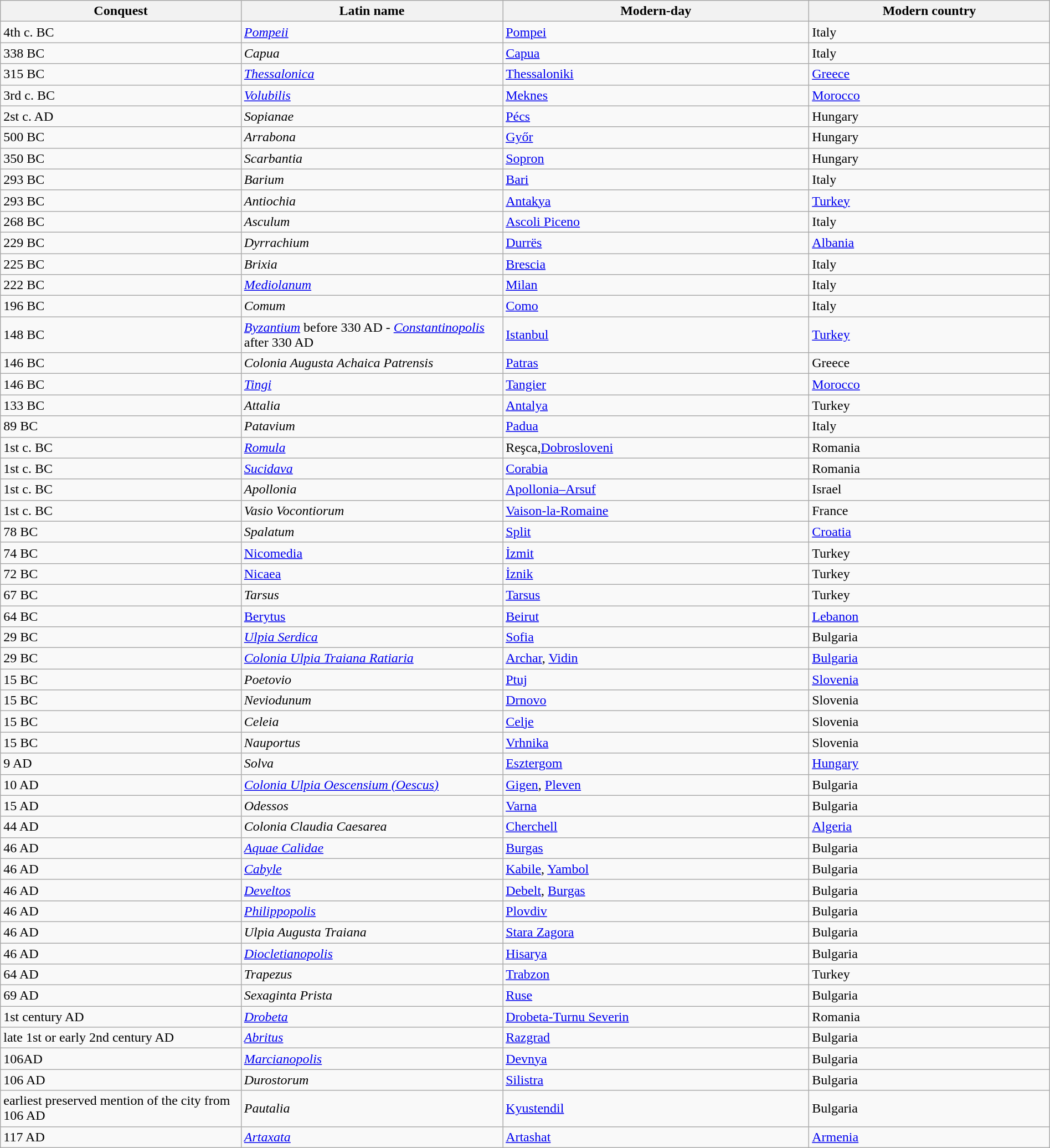<table class="wikitable sortable" style="width:100%;">
<tr>
<th style="width: 100px;">Conquest</th>
<th style="width: 100px;">Latin name</th>
<th style="width: 100px;">Modern-day</th>
<th style="width: 100px;">Modern country</th>
</tr>
<tr>
<td data-sort-value="-400">4th c. BC</td>
<td><em><a href='#'>Pompeii</a></em></td>
<td><a href='#'>Pompei</a></td>
<td>Italy</td>
</tr>
<tr>
<td data-sort-value="-338">338 BC</td>
<td><em>Capua</em></td>
<td><a href='#'>Capua</a></td>
<td>Italy</td>
</tr>
<tr>
<td data-sort-value="-315">315 BC</td>
<td><em><a href='#'>Thessalonica</a></em></td>
<td><a href='#'>Thessaloniki</a></td>
<td><a href='#'>Greece</a></td>
</tr>
<tr>
<td data-sort-value="-300">3rd c. BC</td>
<td><em><a href='#'>Volubilis</a></em></td>
<td><a href='#'>Meknes</a></td>
<td><a href='#'>Morocco</a></td>
</tr>
<tr>
<td data-sort-value="-200">2st c. AD</td>
<td><em>Sopianae</em></td>
<td><a href='#'>Pécs</a></td>
<td>Hungary</td>
</tr>
<tr>
<td data-sort-value="-500">500 BC</td>
<td><em>Arrabona</em></td>
<td><a href='#'>Győr</a></td>
<td>Hungary</td>
</tr>
<tr>
<td data-sort-value="-350">350 BC</td>
<td><em>Scarbantia</em></td>
<td><a href='#'>Sopron</a></td>
<td>Hungary</td>
</tr>
<tr>
<td data-sort-value="-293">293 BC</td>
<td><em>Barium</em></td>
<td><a href='#'>Bari</a></td>
<td>Italy</td>
</tr>
<tr>
<td data-sort-value="-293">293 BC</td>
<td><em>Antiochia</em></td>
<td><a href='#'>Antakya</a></td>
<td><a href='#'>Turkey</a></td>
</tr>
<tr>
<td data-sort-value="-268">268 BC</td>
<td><em>Asculum</em></td>
<td><a href='#'>Ascoli Piceno</a></td>
<td>Italy</td>
</tr>
<tr>
<td data-sort-value="-229">229 BC</td>
<td><em>Dyrrachium</em></td>
<td><a href='#'>Durrës</a></td>
<td><a href='#'>Albania</a></td>
</tr>
<tr>
<td data-sort-value="-225">225 BC</td>
<td><em>Brixia</em></td>
<td><a href='#'>Brescia</a></td>
<td>Italy</td>
</tr>
<tr>
<td data-sort-value="-222">222 BC</td>
<td><em><a href='#'>Mediolanum</a></em></td>
<td><a href='#'>Milan</a></td>
<td>Italy</td>
</tr>
<tr>
<td data-sort-value="-196">196 BC</td>
<td><em>Comum</em></td>
<td><a href='#'>Como</a></td>
<td>Italy</td>
</tr>
<tr>
<td data-sort-value="-148">148 BC</td>
<td><em><a href='#'>Byzantium</a></em> before 330 AD - <em><a href='#'>Constantinopolis</a></em> after 330 AD</td>
<td><a href='#'>Istanbul</a></td>
<td><a href='#'>Turkey</a></td>
</tr>
<tr>
<td data-sort-value="-146">146 BC</td>
<td><em>Colonia Augusta Achaica Patrensis</em></td>
<td><a href='#'>Patras</a></td>
<td>Greece</td>
</tr>
<tr>
<td data-sort-value="-146">146 BC</td>
<td><em><a href='#'>Tingi</a></em></td>
<td><a href='#'>Tangier</a></td>
<td><a href='#'>Morocco</a></td>
</tr>
<tr>
<td data-sort-value="-133">133 BC</td>
<td><em>Attalia</em></td>
<td><a href='#'>Antalya</a></td>
<td>Turkey</td>
</tr>
<tr>
<td data-sort-value="-89">89 BC</td>
<td><em>Patavium</em></td>
<td><a href='#'>Padua</a></td>
<td>Italy</td>
</tr>
<tr>
<td data-sort-value="-82">1st c. BC</td>
<td><em><a href='#'>Romula</a></em></td>
<td>Reşca,<a href='#'>Dobrosloveni</a></td>
<td>Romania</td>
</tr>
<tr>
<td data-sort-value="-82">1st c. BC</td>
<td><em><a href='#'>Sucidava</a></em></td>
<td><a href='#'>Corabia</a></td>
<td>Romania</td>
</tr>
<tr>
<td data-sort-value="-82">1st c. BC</td>
<td><em>Apollonia</em></td>
<td><a href='#'>Apollonia–Arsuf</a></td>
<td>Israel</td>
</tr>
<tr>
<td data-sort-value="-82">1st c. BC</td>
<td><em>Vasio Vocontiorum</em></td>
<td><a href='#'>Vaison-la-Romaine</a></td>
<td>France</td>
</tr>
<tr>
<td data-sort-value="-78">78 BC</td>
<td><em>Spalatum</em></td>
<td><a href='#'>Split</a></td>
<td><a href='#'>Croatia</a></td>
</tr>
<tr>
<td data-sort-value="-74">74 BC</td>
<td><a href='#'>Nicomedia</a></td>
<td><a href='#'>İzmit</a></td>
<td>Turkey</td>
</tr>
<tr>
<td data-sort-value="-72">72 BC</td>
<td><a href='#'>Nicaea</a></td>
<td><a href='#'>İznik</a></td>
<td>Turkey</td>
</tr>
<tr>
<td data-sort-value="-67">67 BC</td>
<td><em>Tarsus</em></td>
<td><a href='#'>Tarsus</a></td>
<td>Turkey</td>
</tr>
<tr>
<td data-sort-value="-64">64 BC</td>
<td><a href='#'>Berytus</a></td>
<td><a href='#'>Beirut</a></td>
<td><a href='#'>Lebanon</a></td>
</tr>
<tr>
<td data-sort-value="-29">29 BC</td>
<td><em><a href='#'>Ulpia Serdica</a></em></td>
<td><a href='#'>Sofia</a></td>
<td>Bulgaria</td>
</tr>
<tr>
<td data-sort-value="-29">29 BC</td>
<td><em><a href='#'>Colonia Ulpia Traiana Ratiaria</a></em></td>
<td><a href='#'>Archar</a>, <a href='#'>Vidin</a></td>
<td><a href='#'>Bulgaria</a></td>
</tr>
<tr>
<td data-sort-value="-15">15 BC</td>
<td><em>Poetovio</em></td>
<td><a href='#'>Ptuj</a></td>
<td><a href='#'>Slovenia</a></td>
</tr>
<tr>
<td data-sort-value="-15">15 BC</td>
<td><em>Neviodunum</em></td>
<td><a href='#'>Drnovo</a></td>
<td>Slovenia</td>
</tr>
<tr>
<td data-sort-value="-15">15 BC</td>
<td><em>Celeia</em></td>
<td><a href='#'>Celje</a></td>
<td>Slovenia</td>
</tr>
<tr>
<td data-sort-value="-15">15 BC</td>
<td><em>Nauportus</em></td>
<td><a href='#'>Vrhnika</a></td>
<td>Slovenia</td>
</tr>
<tr>
<td data-sort-value="9">9 AD</td>
<td><em>Solva</em></td>
<td><a href='#'>Esztergom</a></td>
<td><a href='#'>Hungary</a></td>
</tr>
<tr>
<td data-sort-value="10">10 AD</td>
<td><em><a href='#'>Colonia Ulpia Oescensium (Oescus)</a></em></td>
<td><a href='#'>Gigen</a>, <a href='#'>Pleven</a></td>
<td>Bulgaria</td>
</tr>
<tr>
<td data-sort-value="15">15 AD </td>
<td><em>Odessos</em></td>
<td><a href='#'>Varna</a></td>
<td>Bulgaria</td>
</tr>
<tr>
<td data-sort-value="44">44 AD</td>
<td><em>Colonia Claudia Caesarea</em></td>
<td><a href='#'>Cherchell</a></td>
<td><a href='#'>Algeria</a></td>
</tr>
<tr>
<td data-sort-value="46">46 AD</td>
<td><em><a href='#'>Aquae Calidae</a></em></td>
<td><a href='#'>Burgas</a></td>
<td>Bulgaria</td>
</tr>
<tr>
<td data-sort-value="46">46 AD</td>
<td><em><a href='#'>Cabyle</a></em></td>
<td><a href='#'>Kabile</a>, <a href='#'>Yambol</a></td>
<td>Bulgaria</td>
</tr>
<tr>
<td data-sort-value="46">46 AD</td>
<td><em><a href='#'>Develtos</a></em></td>
<td><a href='#'>Debelt</a>, <a href='#'>Burgas</a></td>
<td>Bulgaria</td>
</tr>
<tr>
<td data-sort-value="46">46 AD</td>
<td><em><a href='#'>Philippopolis</a></em></td>
<td><a href='#'>Plovdiv</a></td>
<td>Bulgaria</td>
</tr>
<tr>
<td data-sort-value="46">46 AD</td>
<td><em>Ulpia Augusta Traiana</em></td>
<td><a href='#'>Stara Zagora</a></td>
<td>Bulgaria</td>
</tr>
<tr>
<td data-sort-value="46">46 AD</td>
<td><em><a href='#'>Diocletianopolis</a></em></td>
<td><a href='#'>Hisarya</a></td>
<td>Bulgaria</td>
</tr>
<tr>
<td data-sort-value="64">64 AD</td>
<td><em>Trapezus</em></td>
<td><a href='#'>Trabzon</a></td>
<td>Turkey</td>
</tr>
<tr>
<td data-sort-value="69">69 AD</td>
<td><em>Sexaginta Prista</em></td>
<td><a href='#'>Ruse</a></td>
<td>Bulgaria</td>
</tr>
<tr>
<td data-sort-value="99">1st century AD</td>
<td><em><a href='#'>Drobeta</a></em></td>
<td><a href='#'>Drobeta-Turnu Severin</a></td>
<td>Romania</td>
</tr>
<tr>
<td data-sort-value="100">late 1st or early 2nd century AD</td>
<td><em><a href='#'>Abritus</a></em></td>
<td><a href='#'>Razgrad</a></td>
<td>Bulgaria</td>
</tr>
<tr>
<td data-sort-value="106">106AD</td>
<td><em><a href='#'>Marcianopolis</a></em></td>
<td><a href='#'>Devnya</a></td>
<td>Bulgaria</td>
</tr>
<tr>
<td data-sort-value="106">106 AD</td>
<td><em>Durostorum</em></td>
<td><a href='#'>Silistra</a></td>
<td>Bulgaria</td>
</tr>
<tr>
<td data-sort-value="106">earliest preserved mention of the city from 106 AD</td>
<td><em>Pautalia</em></td>
<td><a href='#'>Kyustendil</a></td>
<td>Bulgaria</td>
</tr>
<tr>
<td data-sort-value="117">117 AD</td>
<td><em><a href='#'>Artaxata</a></em></td>
<td><a href='#'>Artashat</a></td>
<td><a href='#'>Armenia</a></td>
</tr>
</table>
